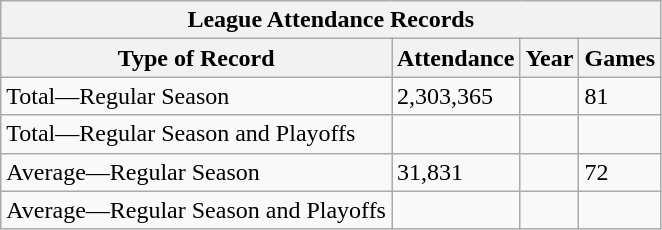<table class="wikitable">
<tr>
<th align=center colspan=6>League Attendance Records</th>
</tr>
<tr>
<th>Type of Record</th>
<th>Attendance</th>
<th>Year</th>
<th>Games</th>
</tr>
<tr>
<td>Total—Regular Season</td>
<td>2,303,365</td>
<td></td>
<td>81</td>
</tr>
<tr>
<td>Total—Regular Season and Playoffs</td>
<td></td>
<td></td>
<td></td>
</tr>
<tr>
<td>Average—Regular Season</td>
<td>31,831</td>
<td></td>
<td>72</td>
</tr>
<tr>
<td>Average—Regular Season and Playoffs</td>
<td></td>
<td></td>
<td></td>
</tr>
</table>
